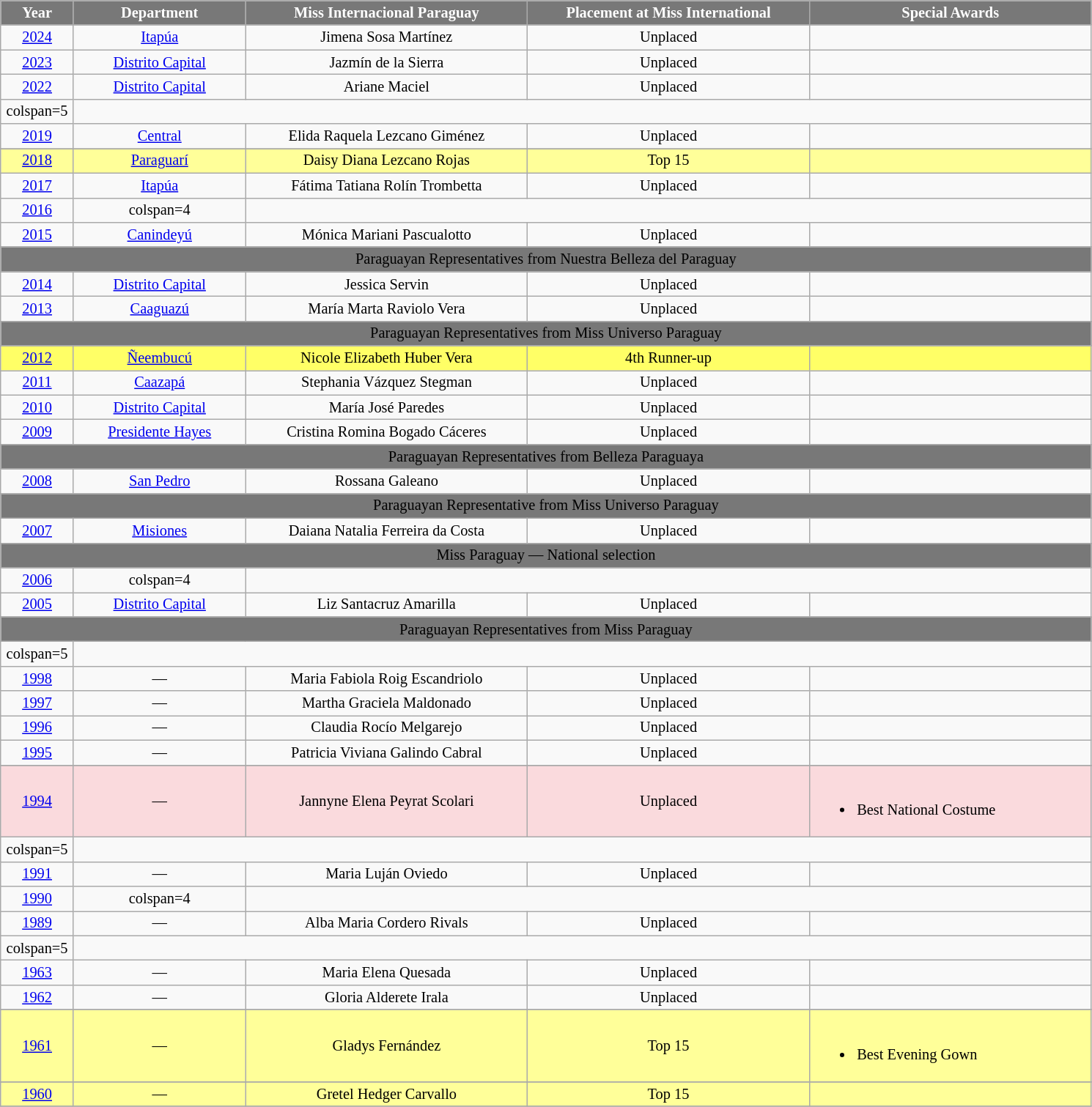<table class="wikitable " style="font-size: 85%; text-align:center">
<tr>
<th width="60" style="background-color:#787878;color:#FFFFFF;">Year</th>
<th width="150" style="background-color:#787878;color:#FFFFFF;">Department</th>
<th width="250" style="background-color:#787878;color:#FFFFFF;">Miss Internacional Paraguay</th>
<th width="250" style="background-color:#787878;color:#FFFFFF;">Placement at Miss International</th>
<th width="250" style="background-color:#787878;color:#FFFFFF;">Special Awards</th>
</tr>
<tr>
<td><a href='#'>2024</a></td>
<td><a href='#'>Itapúa</a></td>
<td>Jimena Sosa Martínez</td>
<td>Unplaced</td>
<td></td>
</tr>
<tr>
<td><a href='#'>2023</a></td>
<td><a href='#'>Distrito Capital</a></td>
<td>Jazmín de la Sierra</td>
<td>Unplaced</td>
<td></td>
</tr>
<tr>
<td><a href='#'>2022</a></td>
<td><a href='#'>Distrito Capital</a></td>
<td>Ariane Maciel</td>
<td>Unplaced</td>
<td></td>
</tr>
<tr>
<td>colspan=5 </td>
</tr>
<tr>
<td><a href='#'>2019</a></td>
<td><a href='#'>Central</a></td>
<td>Elida Raquela Lezcano Giménez</td>
<td>Unplaced</td>
<td></td>
</tr>
<tr>
</tr>
<tr style="background-color:#FFFF99;">
<td><a href='#'>2018</a></td>
<td><a href='#'>Paraguarí</a></td>
<td>Daisy Diana Lezcano Rojas</td>
<td>Top 15</td>
<td></td>
</tr>
<tr>
<td><a href='#'>2017</a></td>
<td><a href='#'>Itapúa</a></td>
<td>Fátima Tatiana Rolín Trombetta</td>
<td>Unplaced</td>
<td></td>
</tr>
<tr>
<td><a href='#'>2016</a></td>
<td>colspan=4 </td>
</tr>
<tr>
<td><a href='#'>2015</a></td>
<td><a href='#'>Canindeyú</a></td>
<td>Mónica Mariani Pascualotto</td>
<td>Unplaced</td>
<td></td>
</tr>
<tr>
</tr>
<tr bgcolor="#787878" align="center">
<td colspan="5"><span>Paraguayan Representatives from Nuestra Belleza del Paraguay</span></td>
</tr>
<tr>
<td><a href='#'>2014</a></td>
<td><a href='#'>Distrito Capital</a></td>
<td>Jessica Servin</td>
<td>Unplaced</td>
<td></td>
</tr>
<tr>
<td><a href='#'>2013</a></td>
<td><a href='#'>Caaguazú</a></td>
<td>María Marta Raviolo Vera</td>
<td>Unplaced</td>
<td></td>
</tr>
<tr>
</tr>
<tr bgcolor="#787878" align="center">
<td colspan="5"><span>Paraguayan Representatives from Miss Universo Paraguay</span></td>
</tr>
<tr>
</tr>
<tr style="background-color:#FFFF66;">
<td><a href='#'>2012</a></td>
<td><a href='#'>Ñeembucú</a></td>
<td>Nicole Elizabeth Huber Vera</td>
<td>4th Runner-up</td>
<td></td>
</tr>
<tr>
<td><a href='#'>2011</a></td>
<td><a href='#'>Caazapá</a></td>
<td>Stephania Vázquez Stegman</td>
<td>Unplaced</td>
<td></td>
</tr>
<tr>
<td><a href='#'>2010</a></td>
<td><a href='#'>Distrito Capital</a></td>
<td>María José Paredes</td>
<td>Unplaced</td>
<td></td>
</tr>
<tr>
<td><a href='#'>2009</a></td>
<td><a href='#'>Presidente Hayes</a></td>
<td>Cristina Romina Bogado Cáceres</td>
<td>Unplaced</td>
<td></td>
</tr>
<tr>
</tr>
<tr bgcolor="#787878" align="center">
<td colspan="5"><span>Paraguayan Representatives from Belleza Paraguaya</span></td>
</tr>
<tr>
<td><a href='#'>2008</a></td>
<td><a href='#'>San Pedro</a></td>
<td>Rossana Galeano</td>
<td>Unplaced</td>
<td></td>
</tr>
<tr>
</tr>
<tr bgcolor="#787878" align="center">
<td colspan="5"><span>Paraguayan Representative from Miss Universo Paraguay</span></td>
</tr>
<tr>
<td><a href='#'>2007</a></td>
<td><a href='#'>Misiones</a></td>
<td>Daiana Natalia Ferreira da Costa</td>
<td>Unplaced</td>
<td></td>
</tr>
<tr>
</tr>
<tr bgcolor="#787878" align="center">
<td colspan="5"><span>Miss Paraguay — National selection</span></td>
</tr>
<tr>
<td><a href='#'>2006</a></td>
<td>colspan=4 </td>
</tr>
<tr>
<td><a href='#'>2005</a></td>
<td><a href='#'>Distrito Capital</a></td>
<td>Liz Santacruz Amarilla</td>
<td>Unplaced</td>
<td></td>
</tr>
<tr>
</tr>
<tr bgcolor="#787878" align="center">
<td colspan="5"><span>Paraguayan Representatives from Miss Paraguay</span></td>
</tr>
<tr>
<td>colspan=5 </td>
</tr>
<tr>
<td><a href='#'>1998</a></td>
<td>—</td>
<td>Maria Fabiola Roig Escandriolo</td>
<td>Unplaced</td>
<td></td>
</tr>
<tr>
<td><a href='#'>1997</a></td>
<td>—</td>
<td>Martha Graciela Maldonado</td>
<td>Unplaced</td>
<td></td>
</tr>
<tr>
<td><a href='#'>1996</a></td>
<td>—</td>
<td>Claudia Rocío Melgarejo</td>
<td>Unplaced</td>
<td></td>
</tr>
<tr>
<td><a href='#'>1995</a></td>
<td>—</td>
<td>Patricia Viviana Galindo Cabral</td>
<td>Unplaced</td>
<td></td>
</tr>
<tr>
</tr>
<tr style="background-color:#FADADD;">
<td><a href='#'>1994</a></td>
<td>—</td>
<td>Jannyne Elena Peyrat Scolari</td>
<td>Unplaced</td>
<td align="left"><br><ul><li>Best National Costume</li></ul></td>
</tr>
<tr>
<td>colspan=5 </td>
</tr>
<tr>
<td><a href='#'>1991</a></td>
<td>—</td>
<td>Maria Luján Oviedo</td>
<td>Unplaced</td>
<td></td>
</tr>
<tr>
<td><a href='#'>1990</a></td>
<td>colspan=4 </td>
</tr>
<tr>
<td><a href='#'>1989</a></td>
<td>—</td>
<td>Alba Maria Cordero Rivals</td>
<td>Unplaced</td>
<td></td>
</tr>
<tr>
<td>colspan=5 </td>
</tr>
<tr>
<td><a href='#'>1963</a></td>
<td>—</td>
<td>Maria Elena Quesada</td>
<td>Unplaced</td>
<td></td>
</tr>
<tr>
<td><a href='#'>1962</a></td>
<td>—</td>
<td>Gloria Alderete Irala</td>
<td>Unplaced</td>
<td></td>
</tr>
<tr>
</tr>
<tr style="background-color:#FFFF99;">
<td><a href='#'>1961</a></td>
<td>—</td>
<td>Gladys Fernández</td>
<td>Top 15</td>
<td align="left"><br><ul><li>Best Evening Gown</li></ul></td>
</tr>
<tr>
</tr>
<tr style="background-color:#FFFF99;">
<td><a href='#'>1960</a></td>
<td>—</td>
<td>Gretel Hedger Carvallo</td>
<td>Top 15</td>
<td></td>
</tr>
<tr>
</tr>
</table>
